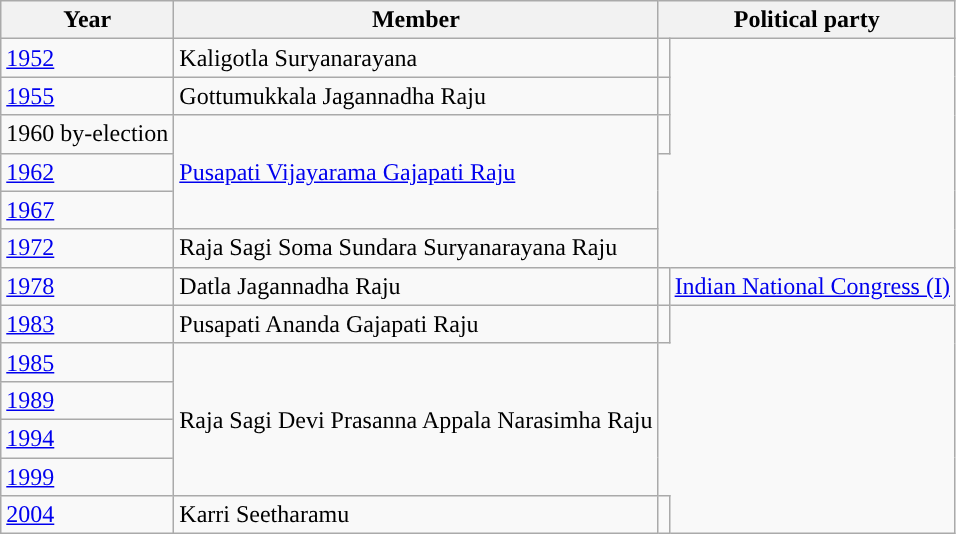<table class="wikitable sortable">
<tr>
<th>Year</th>
<th>Member</th>
<th colspan="2">Political party</th>
</tr>
<tr>
<td><a href='#'>1952</a></td>
<td>Kaligotla Suryanarayana</td>
<td></td>
</tr>
<tr>
<td><a href='#'>1955</a></td>
<td>Gottumukkala Jagannadha Raju</td>
<td></td>
</tr>
<tr>
<td>1960 by-election</td>
<td rowspan=3><a href='#'>Pusapati Vijayarama Gajapati Raju</a></td>
<td></td>
</tr>
<tr>
<td><a href='#'>1962</a></td>
</tr>
<tr>
<td><a href='#'>1967</a></td>
</tr>
<tr>
<td><a href='#'>1972</a></td>
<td>Raja Sagi Soma Sundara Suryanarayana Raju</td>
</tr>
<tr>
<td><a href='#'>1978</a></td>
<td>Datla Jagannadha Raju</td>
<td style="background-color: "></td>
<td><a href='#'>Indian National Congress (I)</a></td>
</tr>
<tr>
<td><a href='#'>1983</a></td>
<td>Pusapati Ananda Gajapati Raju</td>
<td></td>
</tr>
<tr>
<td><a href='#'>1985</a></td>
<td rowspan=4>Raja Sagi Devi Prasanna Appala Narasimha Raju</td>
</tr>
<tr>
<td><a href='#'>1989</a></td>
</tr>
<tr>
<td><a href='#'>1994</a></td>
</tr>
<tr>
<td><a href='#'>1999</a></td>
</tr>
<tr>
<td><a href='#'>2004</a></td>
<td>Karri Seetharamu</td>
<td></td>
</tr>
</table>
